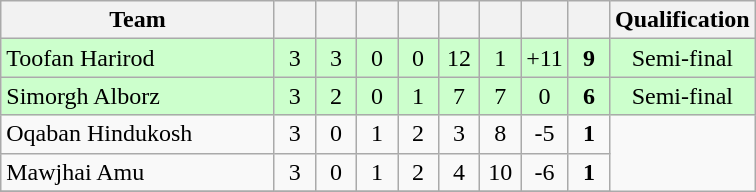<table class="wikitable" style="text-align:center">
<tr>
<th width="175">Team</th>
<th width="20"></th>
<th width="20"></th>
<th width="20"></th>
<th width="20"></th>
<th width="20"></th>
<th width="20"></th>
<th width="20"></th>
<th width="20"></th>
<th width="30">Qualification</th>
</tr>
<tr bgcolor="#ccffcc">
<td align=left>Toofan Harirod</td>
<td>3</td>
<td>3</td>
<td>0</td>
<td>0</td>
<td>12</td>
<td>1</td>
<td>+11</td>
<td><strong>9</strong></td>
<td>Semi-final</td>
</tr>
<tr bgcolor="#ccffcc">
<td align=left>Simorgh Alborz</td>
<td>3</td>
<td>2</td>
<td>0</td>
<td>1</td>
<td>7</td>
<td>7</td>
<td>0</td>
<td><strong>6</strong></td>
<td>Semi-final</td>
</tr>
<tr>
<td align=left>Oqaban Hindukosh</td>
<td>3</td>
<td>0</td>
<td>1</td>
<td>2</td>
<td>3</td>
<td>8</td>
<td>-5</td>
<td><strong>1</strong></td>
</tr>
<tr>
<td align=left>Mawjhai Amu</td>
<td>3</td>
<td>0</td>
<td>1</td>
<td>2</td>
<td>4</td>
<td>10</td>
<td>-6</td>
<td><strong>1</strong></td>
</tr>
<tr>
</tr>
</table>
